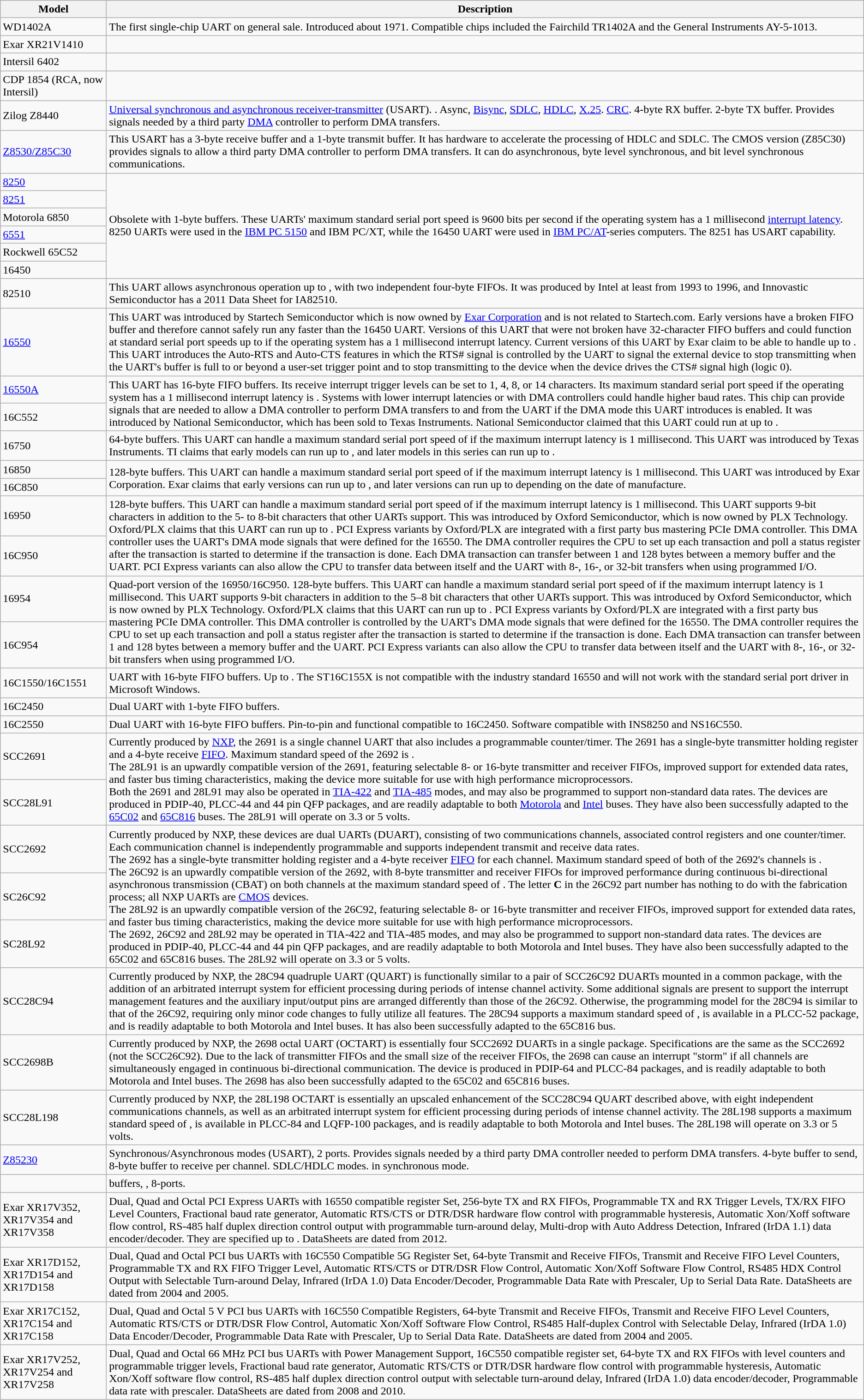<table class="wikitable">
<tr>
<th>Model</th>
<th>Description</th>
</tr>
<tr>
<td>WD1402A</td>
<td>The first single-chip UART on general sale. Introduced about 1971. Compatible chips included the Fairchild TR1402A and the General Instruments AY-5-1013.</td>
</tr>
<tr>
<td>Exar XR21V1410</td>
<td></td>
</tr>
<tr>
<td>Intersil 6402</td>
<td></td>
</tr>
<tr>
<td>CDP 1854 (RCA, now Intersil)</td>
<td></td>
</tr>
<tr>
<td>Zilog Z8440</td>
<td><a href='#'>Universal synchronous and asynchronous receiver-transmitter</a> (USART). . Async, <a href='#'>Bisync</a>, <a href='#'>SDLC</a>, <a href='#'>HDLC</a>, <a href='#'>X.25</a>. <a href='#'>CRC</a>. 4-byte RX buffer. 2-byte TX buffer. Provides signals needed by a third party <a href='#'>DMA</a> controller to perform DMA transfers.</td>
</tr>
<tr>
<td><a href='#'>Z8530/Z85C30</a></td>
<td>This USART has a 3-byte receive buffer and a 1-byte transmit buffer. It has hardware to accelerate the processing of HDLC and SDLC. The CMOS version (Z85C30) provides signals to allow a third party DMA controller to perform DMA transfers. It can do asynchronous, byte level synchronous, and bit level synchronous communications.</td>
</tr>
<tr>
<td><a href='#'>8250</a></td>
<td rowspan="6">Obsolete with 1-byte buffers. These UARTs' maximum standard serial port speed is 9600 bits per second if the operating system has a 1 millisecond <a href='#'>interrupt latency</a>. 8250 UARTs were used in the <a href='#'>IBM PC 5150</a> and IBM PC/XT, while the 16450 UART were used in <a href='#'>IBM PC/AT</a>-series computers. The 8251 has USART capability.</td>
</tr>
<tr>
<td><a href='#'>8251</a></td>
</tr>
<tr>
<td>Motorola 6850</td>
</tr>
<tr>
<td><a href='#'>6551</a></td>
</tr>
<tr>
<td>Rockwell 65C52</td>
</tr>
<tr>
<td>16450</td>
</tr>
<tr>
<td>82510</td>
<td>This UART allows asynchronous operation up to , with two independent four-byte FIFOs. It was produced by Intel at least from 1993 to 1996, and Innovastic Semiconductor has a 2011 Data Sheet for IA82510.</td>
</tr>
<tr>
<td><a href='#'>16550</a></td>
<td>This UART was introduced by Startech Semiconductor which is now owned by <a href='#'>Exar Corporation</a> and is not related to Startech.com. Early versions have a broken FIFO buffer and therefore cannot safely run any faster than the 16450 UART. Versions of this UART that were not broken have 32-character FIFO buffers and could function at standard serial port speeds up to  if the operating system has a 1 millisecond interrupt latency. Current versions of this UART by Exar claim to be able to handle up to . This UART introduces the Auto-RTS and Auto-CTS features in which the RTS# signal is controlled by the UART to signal the external device to stop transmitting when the UART's buffer is full to or beyond a user-set trigger point and to stop transmitting to the device when the device drives the CTS# signal high (logic 0).</td>
</tr>
<tr>
<td><a href='#'>16550A</a></td>
<td rowspan="2">This UART has 16-byte FIFO buffers. Its receive interrupt trigger levels can be set to 1, 4, 8, or 14 characters. Its maximum standard serial port speed if the operating system has a 1 millisecond interrupt latency is . Systems with lower interrupt latencies or with DMA controllers could handle higher baud rates. This chip can provide signals that are needed to allow a DMA controller to perform DMA transfers to and from the UART if the DMA mode this UART introduces is enabled. It was introduced by National Semiconductor, which has been sold to Texas Instruments. National Semiconductor claimed that this UART could run at up to .</td>
</tr>
<tr>
<td>16C552</td>
</tr>
<tr>
<td>16750</td>
<td>64-byte buffers. This UART can handle a maximum standard serial port speed of  if the maximum interrupt latency is 1 millisecond. This UART was introduced by Texas Instruments. TI claims that early models can run up to , and later models in this series can run up to .</td>
</tr>
<tr>
<td>16850</td>
<td rowspan="2">128-byte buffers. This UART can handle a maximum standard serial port speed of  if the maximum interrupt latency is 1 millisecond. This UART was introduced by Exar Corporation. Exar claims that early versions can run up to , and later versions can run up to  depending on the date of manufacture.</td>
</tr>
<tr>
<td>16C850</td>
</tr>
<tr>
<td>16950</td>
<td rowspan="2">128-byte buffers. This UART can handle a maximum standard serial port speed of  if the maximum interrupt latency is 1 millisecond. This UART supports 9-bit characters in addition to the 5- to 8-bit characters that other UARTs support. This was introduced by Oxford Semiconductor, which is now owned by PLX Technology. Oxford/PLX claims that this UART can run up to . PCI Express variants by Oxford/PLX are integrated with a first party bus mastering PCIe DMA controller. This DMA controller uses the UART's DMA mode signals that were defined for the 16550. The DMA controller requires the CPU to set up each transaction and poll a status register after the transaction is started to determine if the transaction is done. Each DMA transaction can transfer between 1 and 128 bytes between a memory buffer and the UART. PCI Express variants can also allow the CPU to transfer data between itself and the UART with 8-, 16-, or 32-bit transfers when using programmed I/O.</td>
</tr>
<tr>
<td>16C950</td>
</tr>
<tr>
<td>16954</td>
<td rowspan="2">Quad-port version of the 16950/16C950. 128-byte buffers. This UART can handle a maximum standard serial port speed of  if the maximum interrupt latency is 1 millisecond. This UART supports 9-bit characters in addition to the 5–8 bit characters that other UARTs support. This was introduced by Oxford Semiconductor, which is now owned by PLX Technology. Oxford/PLX claims that this UART can run up to . PCI Express variants by Oxford/PLX are integrated with a first party bus mastering PCIe DMA controller. This DMA controller is controlled by the UART's DMA mode signals that were defined for the 16550. The DMA controller requires the CPU to set up each transaction and poll a status register after the transaction is started to determine if the transaction is done. Each DMA transaction can transfer between 1 and 128 bytes between a memory buffer and the UART. PCI Express variants can also allow the CPU to transfer data between itself and the UART with 8-, 16-, or 32-bit transfers when using programmed I/O.</td>
</tr>
<tr>
<td>16C954</td>
</tr>
<tr>
<td>16C1550/16C1551</td>
<td>UART with 16-byte FIFO buffers. Up to . The ST16C155X is not compatible with the industry standard 16550 and will not work with the standard serial port driver in Microsoft Windows.</td>
</tr>
<tr>
<td>16C2450</td>
<td>Dual UART with 1-byte FIFO buffers.</td>
</tr>
<tr>
<td>16C2550</td>
<td>Dual UART with 16-byte FIFO buffers. Pin-to-pin and functional compatible to 16C2450. Software compatible with INS8250 and NS16C550.</td>
</tr>
<tr>
<td>SCC2691</td>
<td rowspan="2">Currently produced by <a href='#'>NXP</a>, the 2691 is a single channel UART that also includes a programmable counter/timer. The 2691 has a single-byte transmitter holding register and a 4-byte receive <a href='#'>FIFO</a>. Maximum standard speed of the 2692 is .<br>The 28L91 is an upwardly compatible version of the 2691, featuring selectable 8- or 16-byte transmitter and receiver FIFOs, improved support for extended data rates, and faster bus timing characteristics, making the device more suitable for use with high performance microprocessors.<br>Both the 2691 and 28L91 may also be operated in <a href='#'>TIA-422</a> and <a href='#'>TIA-485</a> modes, and may also be programmed to support non-standard data rates. The devices are produced in PDIP-40, PLCC-44 and 44 pin QFP packages, and are readily adaptable to both <a href='#'>Motorola</a> and <a href='#'>Intel</a> buses. They have also been successfully adapted to the <a href='#'>65C02</a> and <a href='#'>65C816</a> buses. The 28L91 will operate on 3.3 or 5 volts.</td>
</tr>
<tr>
<td>SCC28L91</td>
</tr>
<tr>
<td>SCC2692</td>
<td rowspan="3">Currently produced by NXP, these devices are dual UARTs (DUART), consisting of two communications channels, associated control registers and one counter/timer. Each communication channel is independently programmable and supports independent transmit and receive data rates.<br>The 2692 has a single-byte transmitter holding register and a 4-byte receiver <a href='#'>FIFO</a> for each channel. Maximum standard speed of both of the 2692's channels is .<br>The 26C92 is an upwardly compatible version of the 2692, with 8-byte transmitter and receiver FIFOs for improved performance during continuous bi-directional asynchronous transmission (CBAT) on both channels at the maximum standard speed of . The letter <strong>C</strong> in the 26C92 part number has nothing to do with the fabrication process; all NXP UARTs are <a href='#'>CMOS</a> devices.<br>The 28L92 is an upwardly compatible version of the 26C92, featuring selectable 8- or 16-byte transmitter and receiver FIFOs, improved support for extended data rates, and faster bus timing characteristics, making the device more suitable for use with high performance microprocessors.<br>The 2692, 26C92 and 28L92 may be operated in TIA-422 and TIA-485 modes, and may also be programmed to support non-standard data rates. The devices are produced in PDIP-40, PLCC-44 and 44 pin QFP packages, and are readily adaptable to both Motorola and Intel buses. They have also been successfully adapted to the 65C02 and 65C816 buses. The 28L92 will operate on 3.3 or 5 volts.</td>
</tr>
<tr>
<td>SC26C92</td>
</tr>
<tr>
<td>SC28L92</td>
</tr>
<tr>
<td>SCC28C94</td>
<td>Currently produced by NXP, the 28C94 quadruple UART (QUART) is functionally similar to a pair of SCC26C92 DUARTs mounted in a common package, with the addition of an arbitrated interrupt system for efficient processing during periods of intense channel activity. Some additional signals are present to support the interrupt management features and the auxiliary input/output pins are arranged differently than those of the 26C92. Otherwise, the programming model for the 28C94 is similar to that of the 26C92, requiring only minor code changes to fully utilize all features. The 28C94 supports a maximum standard speed of , is available in a PLCC-52 package, and is readily adaptable to both Motorola and Intel buses. It has also been successfully adapted to the 65C816 bus.</td>
</tr>
<tr>
<td>SCC2698B</td>
<td>Currently produced by NXP, the 2698 octal UART (OCTART) is essentially four SCC2692 DUARTs in a single package. Specifications are the same as the SCC2692 (not the SCC26C92). Due to the lack of transmitter FIFOs and the small size of the receiver FIFOs, the 2698 can cause an interrupt "storm" if all channels are simultaneously engaged in continuous bi-directional communication. The device is produced in PDIP-64 and PLCC-84 packages, and is readily adaptable to both Motorola and Intel buses. The 2698 has also been successfully adapted to the 65C02 and 65C816 buses.</td>
</tr>
<tr>
<td>SCC28L198</td>
<td>Currently produced by NXP, the 28L198 OCTART is essentially an upscaled enhancement of the SCC28C94 QUART described above, with eight independent communications channels, as well as an arbitrated interrupt system for efficient processing during periods of intense channel activity. The 28L198 supports a maximum standard speed of , is available in PLCC-84 and LQFP-100 packages, and is readily adaptable to both Motorola and Intel buses. The 28L198 will operate on 3.3 or 5 volts.</td>
</tr>
<tr>
<td><a href='#'>Z85230</a></td>
<td>Synchronous/Asynchronous modes (USART), 2 ports. Provides signals needed by a third party DMA controller needed to perform DMA transfers. 4-byte buffer to send, 8-byte buffer to receive per channel. SDLC/HDLC modes.  in synchronous mode.</td>
</tr>
<tr>
<td></td>
<td> buffers, , 8-ports.</td>
</tr>
<tr>
<td>Exar XR17V352, XR17V354 and XR17V358</td>
<td>Dual, Quad and Octal PCI Express UARTs with 16550 compatible register Set, 256-byte TX and RX FIFOs, Programmable TX and RX Trigger Levels, TX/RX FIFO Level Counters, Fractional baud rate generator, Automatic RTS/CTS or DTR/DSR hardware flow control with programmable hysteresis, Automatic Xon/Xoff software flow control, RS-485 half duplex direction control output with programmable turn-around delay, Multi-drop with Auto Address Detection, Infrared (IrDA 1.1) data encoder/decoder. They are specified up to . DataSheets are dated from 2012.</td>
</tr>
<tr>
<td>Exar XR17D152, XR17D154 and XR17D158</td>
<td>Dual, Quad and Octal PCI bus UARTs with 16C550 Compatible 5G Register Set, 64-byte Transmit and Receive FIFOs, Transmit and Receive FIFO Level Counters, Programmable TX and RX FIFO Trigger Level, Automatic RTS/CTS or DTR/DSR Flow Control, Automatic Xon/Xoff Software Flow Control, RS485 HDX Control Output with Selectable Turn-around Delay, Infrared (IrDA 1.0) Data Encoder/Decoder, Programmable Data Rate with Prescaler, Up to  Serial Data Rate. DataSheets are dated from 2004 and 2005.</td>
</tr>
<tr>
<td>Exar XR17C152, XR17C154 and XR17C158</td>
<td>Dual, Quad and Octal 5 V PCI bus UARTs with 16C550 Compatible Registers, 64-byte Transmit and Receive FIFOs, Transmit and Receive FIFO Level Counters, Automatic RTS/CTS or DTR/DSR Flow Control, Automatic Xon/Xoff Software Flow Control, RS485 Half-duplex Control with Selectable Delay, Infrared (IrDA 1.0) Data Encoder/Decoder, Programmable Data Rate with Prescaler, Up to  Serial Data Rate. DataSheets are dated from 2004 and 2005.</td>
</tr>
<tr>
<td>Exar XR17V252, XR17V254 and XR17V258</td>
<td>Dual, Quad and Octal 66 MHz PCI bus UARTs with Power Management Support, 16C550 compatible register set, 64-byte TX and RX FIFOs with level counters and programmable trigger levels, Fractional baud rate generator, Automatic RTS/CTS or DTR/DSR hardware flow control with programmable hysteresis, Automatic Xon/Xoff software flow control, RS-485 half duplex direction control output with selectable turn-around delay, Infrared (IrDA 1.0) data encoder/decoder, Programmable data rate with prescaler. DataSheets are dated from 2008 and 2010.</td>
</tr>
</table>
